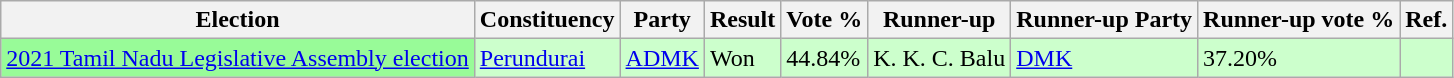<table class="wikitable">
<tr>
<th>Election</th>
<th>Constituency</th>
<th>Party</th>
<th>Result</th>
<th>Vote %</th>
<th>Runner-up</th>
<th>Runner-up Party</th>
<th>Runner-up vote %</th>
<th>Ref.</th>
</tr>
<tr style="background:#cfc;">
<td bgcolor=#98FB98><a href='#'>2021 Tamil Nadu Legislative Assembly election</a></td>
<td><a href='#'>Perundurai</a></td>
<td><a href='#'>ADMK</a></td>
<td>Won</td>
<td>44.84%</td>
<td>K. K. C. Balu</td>
<td><a href='#'>DMK</a></td>
<td>37.20%</td>
<td></td>
</tr>
</table>
